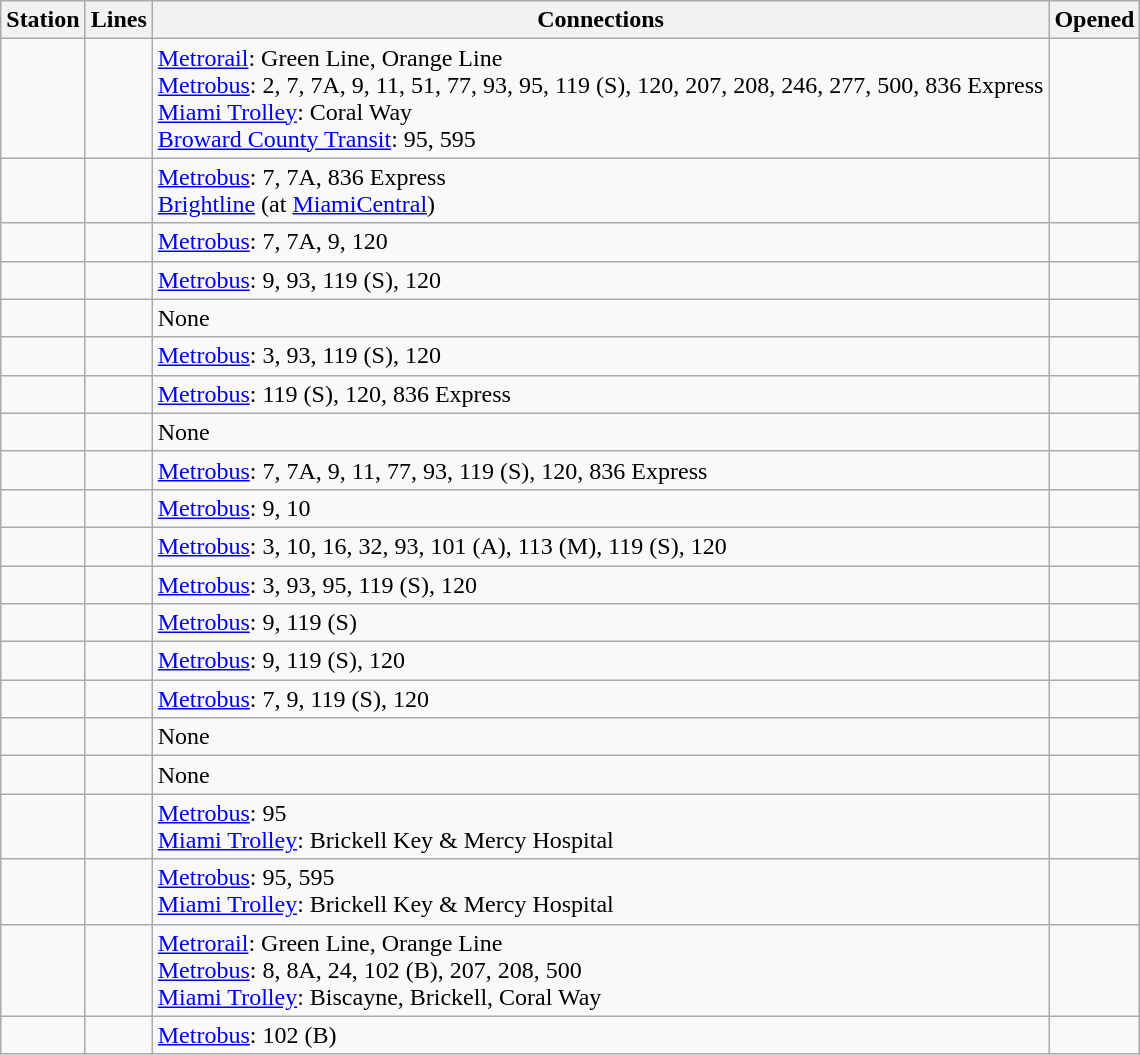<table class="wikitable">
<tr>
<th>Station</th>
<th>Lines</th>
<th>Connections</th>
<th>Opened</th>
</tr>
<tr>
<td></td>
<td>  </td>
<td><a href='#'>Metrorail</a>: Green Line, Orange Line<br><a href='#'>Metrobus</a>: 2, 7, 7A, 9, 11, 51, 77, 93, 95, 119 (S), 120, 207, 208, 246, 277, 500, 836 Express<br><a href='#'>Miami Trolley</a>: Coral Way<br><a href='#'>Broward County Transit</a>: 95, 595</td>
<td></td>
</tr>
<tr>
<td></td>
<td>  </td>
<td><a href='#'>Metrobus</a>: 7, 7A, 836 Express<br><a href='#'>Brightline</a> (at <a href='#'>MiamiCentral</a>)</td>
<td></td>
</tr>
<tr>
<td></td>
<td>  </td>
<td><a href='#'>Metrobus</a>: 7, 7A, 9, 120</td>
<td></td>
</tr>
<tr>
<td></td>
<td>  </td>
<td><a href='#'>Metrobus</a>: 9, 93, 119 (S), 120</td>
<td></td>
</tr>
<tr>
<td></td>
<td>  </td>
<td>None</td>
<td></td>
</tr>
<tr>
<td></td>
<td>  </td>
<td><a href='#'>Metrobus</a>: 3, 93, 119 (S), 120</td>
<td></td>
</tr>
<tr>
<td></td>
<td>  </td>
<td><a href='#'>Metrobus</a>: 119 (S), 120, 836 Express</td>
<td></td>
</tr>
<tr>
<td></td>
<td> </td>
<td>None</td>
<td></td>
</tr>
<tr>
<td></td>
<td></td>
<td><a href='#'>Metrobus</a>: 7, 7A, 9, 11, 77, 93, 119 (S), 120, 836 Express</td>
<td></td>
</tr>
<tr>
<td></td>
<td></td>
<td><a href='#'>Metrobus</a>: 9, 10</td>
<td></td>
</tr>
<tr>
<td></td>
<td></td>
<td><a href='#'>Metrobus</a>: 3, 10, 16, 32, 93, 101 (A), 113 (M), 119 (S), 120</td>
<td></td>
</tr>
<tr>
<td></td>
<td></td>
<td><a href='#'>Metrobus</a>: 3, 93, 95, 119 (S), 120</td>
<td></td>
</tr>
<tr>
<td></td>
<td></td>
<td><a href='#'>Metrobus</a>: 9, 119 (S)</td>
<td></td>
</tr>
<tr>
<td></td>
<td></td>
<td><a href='#'>Metrobus</a>: 9, 119 (S), 120</td>
<td></td>
</tr>
<tr>
<td></td>
<td></td>
<td><a href='#'>Metrobus</a>: 7, 9, 119 (S), 120</td>
<td></td>
</tr>
<tr>
<td></td>
<td></td>
<td>None</td>
<td></td>
</tr>
<tr>
<td></td>
<td></td>
<td>None</td>
<td></td>
</tr>
<tr>
<td></td>
<td></td>
<td><a href='#'>Metrobus</a>: 95<br><a href='#'>Miami Trolley</a>: Brickell Key & Mercy Hospital</td>
<td></td>
</tr>
<tr>
<td></td>
<td></td>
<td><a href='#'>Metrobus</a>: 95, 595<br><a href='#'>Miami Trolley</a>: Brickell Key & Mercy Hospital</td>
<td></td>
</tr>
<tr>
<td></td>
<td></td>
<td><a href='#'>Metrorail</a>: Green Line, Orange Line<br><a href='#'>Metrobus</a>: 8, 8A, 24, 102 (B), 207, 208, 500<br><a href='#'>Miami Trolley</a>: Biscayne, Brickell, Coral Way</td>
<td></td>
</tr>
<tr>
<td></td>
<td></td>
<td><a href='#'>Metrobus</a>: 102 (B)</td>
<td></td>
</tr>
</table>
